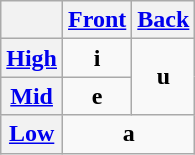<table class="wikitable" style="text-align: center;">
<tr>
<th></th>
<th><a href='#'>Front</a></th>
<th><a href='#'>Back</a></th>
</tr>
<tr>
<th><a href='#'>High</a></th>
<td><strong>i</strong></td>
<td rowspan="2"><strong>u</strong></td>
</tr>
<tr>
<th><a href='#'>Mid</a></th>
<td><strong>e</strong></td>
</tr>
<tr>
<th><a href='#'>Low</a></th>
<td colspan="2"><strong>a</strong></td>
</tr>
</table>
